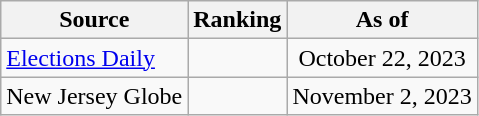<table class="wikitable" style="text-align:center">
<tr>
<th>Source</th>
<th>Ranking</th>
<th>As of</th>
</tr>
<tr>
<td align=left><a href='#'>Elections Daily</a></td>
<td></td>
<td>October 22, 2023</td>
</tr>
<tr>
<td align=left>New Jersey Globe</td>
<td></td>
<td>November 2, 2023</td>
</tr>
</table>
